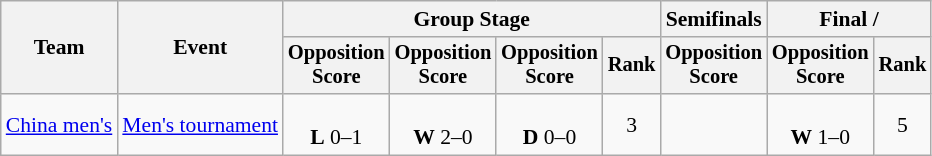<table class="wikitable" style="font-size:90%;text-align:center">
<tr>
<th rowspan="2">Team</th>
<th rowspan="2">Event</th>
<th colspan="4">Group Stage</th>
<th>Semifinals</th>
<th colspan="2">Final / </th>
</tr>
<tr style="font-size:95%">
<th>Opposition<br>Score</th>
<th>Opposition<br>Score</th>
<th>Opposition<br>Score</th>
<th>Rank</th>
<th>Opposition<br>Score</th>
<th>Opposition<br>Score</th>
<th>Rank</th>
</tr>
<tr>
<td align=left><a href='#'>China men's</a></td>
<td align=left><a href='#'>Men's tournament</a></td>
<td><br><strong>L</strong> 0–1</td>
<td><br><strong>W</strong> 2–0</td>
<td><br><strong>D</strong> 0–0</td>
<td>3</td>
<td></td>
<td><br><strong>W</strong> 1–0</td>
<td>5</td>
</tr>
</table>
